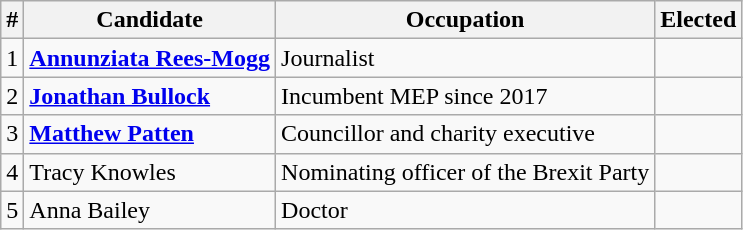<table class="wikitable">
<tr>
<th>#</th>
<th>Candidate</th>
<th>Occupation</th>
<th>Elected</th>
</tr>
<tr>
<td>1</td>
<td><strong><a href='#'>Annunziata Rees-Mogg</a></strong></td>
<td>Journalist</td>
<td></td>
</tr>
<tr>
<td>2</td>
<td><strong><a href='#'>Jonathan Bullock</a></strong></td>
<td>Incumbent MEP since 2017</td>
<td></td>
</tr>
<tr>
<td>3</td>
<td><strong><a href='#'>Matthew Patten</a></strong></td>
<td>Councillor and charity executive</td>
<td></td>
</tr>
<tr>
<td>4</td>
<td>Tracy Knowles</td>
<td>Nominating officer of the Brexit Party</td>
<td></td>
</tr>
<tr>
<td>5</td>
<td>Anna Bailey</td>
<td>Doctor</td>
<td></td>
</tr>
</table>
